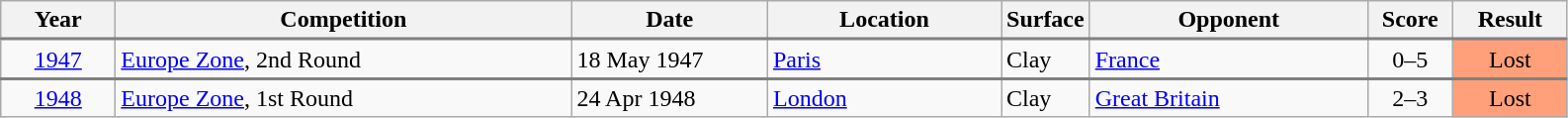<table class="wikitable collapsible collapsed">
<tr>
<th style="width:70px;">Year</th>
<th style="width:300px;">Competition</th>
<th style="width:125px;">Date</th>
<th style="width:150px;">Location</th>
<th style="width:60px:">Surface</th>
<th style="width:180px;">Opponent</th>
<th style="width:50px;">Score</th>
<th style="width:70px;">Result</th>
</tr>
<tr style="border-top:2px solid gray;">
<td style="text-align:center;" rowspan="1"><a href='#'>1947</a></td>
<td><a href='#'>Europe Zone</a>, 2nd Round</td>
<td>18 May 1947</td>
<td> <a href='#'>Paris</a></td>
<td>Clay</td>
<td> <a href='#'>France</a></td>
<td align="center">0–5</td>
<td align="center" bgcolor="FFA07A">Lost</td>
</tr>
<tr style="border-top:2px solid gray;">
<td style="text-align:center;" rowspan="1"><a href='#'>1948</a></td>
<td><a href='#'>Europe Zone</a>, 1st Round</td>
<td>24 Apr 1948</td>
<td> <a href='#'>London</a></td>
<td>Clay</td>
<td> <a href='#'>Great Britain</a></td>
<td align="center">2–3</td>
<td align="center" bgcolor="FFA07A">Lost</td>
</tr>
</table>
